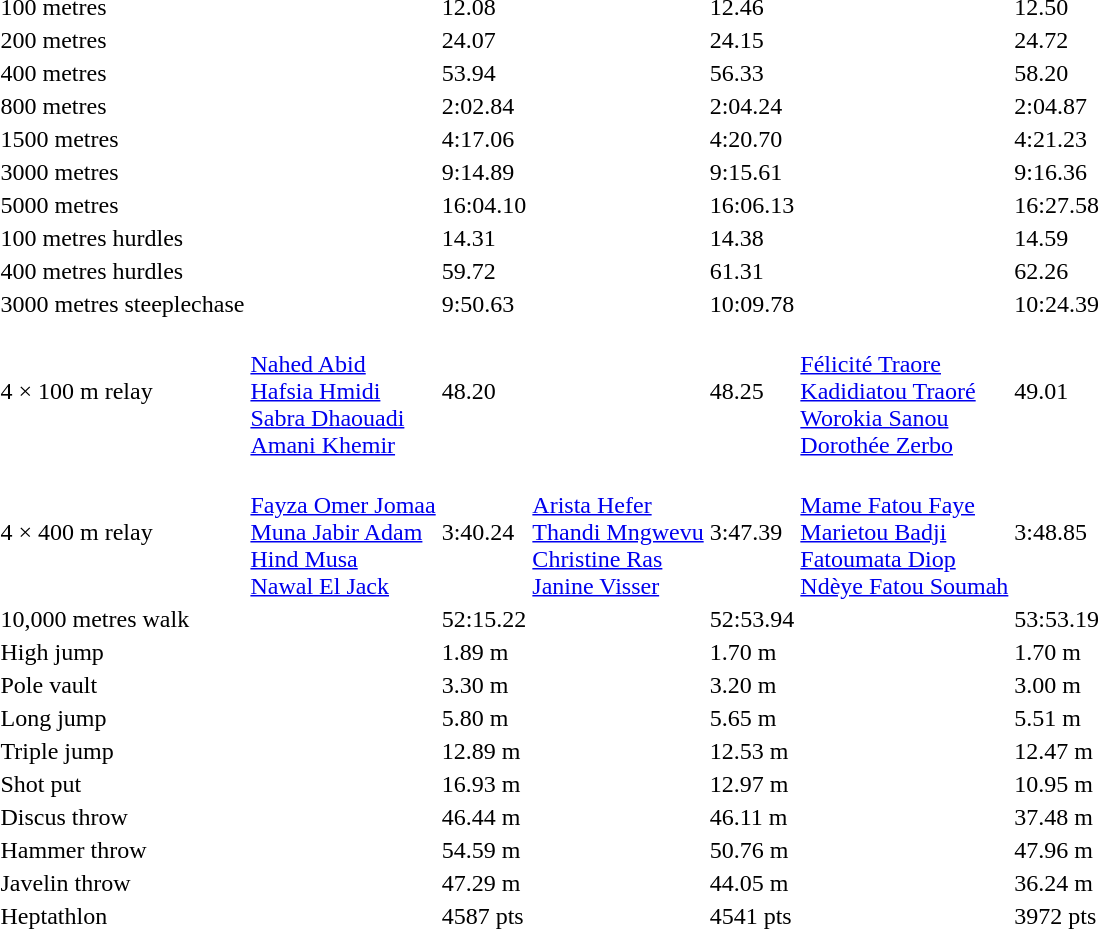<table>
<tr>
<td>100 metres</td>
<td></td>
<td>12.08</td>
<td></td>
<td>12.46</td>
<td></td>
<td>12.50</td>
</tr>
<tr>
<td>200 metres</td>
<td></td>
<td>24.07</td>
<td></td>
<td>24.15</td>
<td></td>
<td>24.72</td>
</tr>
<tr>
<td>400 metres</td>
<td></td>
<td>53.94</td>
<td></td>
<td>56.33</td>
<td></td>
<td>58.20</td>
</tr>
<tr>
<td>800 metres</td>
<td></td>
<td>2:02.84</td>
<td></td>
<td>2:04.24</td>
<td></td>
<td>2:04.87</td>
</tr>
<tr>
<td>1500 metres</td>
<td></td>
<td>4:17.06</td>
<td></td>
<td>4:20.70</td>
<td></td>
<td>4:21.23</td>
</tr>
<tr>
<td>3000 metres</td>
<td></td>
<td>9:14.89</td>
<td></td>
<td>9:15.61</td>
<td></td>
<td>9:16.36</td>
</tr>
<tr>
<td>5000 metres</td>
<td></td>
<td>16:04.10</td>
<td></td>
<td>16:06.13</td>
<td></td>
<td>16:27.58</td>
</tr>
<tr>
<td>100 metres hurdles</td>
<td></td>
<td>14.31</td>
<td></td>
<td>14.38</td>
<td></td>
<td>14.59</td>
</tr>
<tr>
<td>400 metres hurdles</td>
<td></td>
<td>59.72</td>
<td></td>
<td>61.31</td>
<td></td>
<td>62.26</td>
</tr>
<tr>
<td>3000 metres steeplechase</td>
<td></td>
<td>9:50.63</td>
<td></td>
<td>10:09.78</td>
<td></td>
<td>10:24.39</td>
</tr>
<tr>
<td>4 × 100 m relay</td>
<td><br><a href='#'>Nahed Abid</a><br><a href='#'>Hafsia Hmidi</a><br><a href='#'>Sabra Dhaouadi</a><br><a href='#'>Amani Khemir</a></td>
<td>48.20</td>
<td></td>
<td>48.25</td>
<td><br><a href='#'>Félicité Traore</a><br><a href='#'>Kadidiatou Traoré</a><br><a href='#'>Worokia Sanou</a><br><a href='#'>Dorothée Zerbo</a></td>
<td>49.01</td>
</tr>
<tr>
<td>4 × 400 m relay</td>
<td><br><a href='#'>Fayza Omer Jomaa</a><br><a href='#'>Muna Jabir Adam</a><br><a href='#'>Hind Musa</a><br><a href='#'>Nawal El Jack</a></td>
<td>3:40.24</td>
<td><br><a href='#'>Arista Hefer</a><br><a href='#'>Thandi Mngwevu</a><br><a href='#'>Christine Ras</a><br><a href='#'>Janine Visser</a></td>
<td>3:47.39</td>
<td><br><a href='#'>Mame Fatou Faye</a><br><a href='#'>Marietou Badji</a><br><a href='#'>Fatoumata Diop</a><br><a href='#'>Ndèye Fatou Soumah</a></td>
<td>3:48.85</td>
</tr>
<tr>
<td>10,000 metres walk</td>
<td></td>
<td>52:15.22</td>
<td></td>
<td>52:53.94</td>
<td></td>
<td>53:53.19</td>
</tr>
<tr>
<td>High jump</td>
<td></td>
<td>1.89 m</td>
<td></td>
<td>1.70 m</td>
<td></td>
<td>1.70 m</td>
</tr>
<tr>
<td>Pole vault</td>
<td></td>
<td>3.30 m</td>
<td></td>
<td>3.20 m</td>
<td></td>
<td>3.00 m</td>
</tr>
<tr>
<td>Long jump</td>
<td></td>
<td>5.80 m</td>
<td></td>
<td>5.65 m</td>
<td></td>
<td>5.51 m</td>
</tr>
<tr>
<td>Triple jump</td>
<td></td>
<td>12.89 m</td>
<td></td>
<td>12.53 m</td>
<td></td>
<td>12.47 m</td>
</tr>
<tr>
<td>Shot put</td>
<td></td>
<td>16.93 m</td>
<td></td>
<td>12.97 m</td>
<td></td>
<td>10.95 m</td>
</tr>
<tr>
<td>Discus throw</td>
<td></td>
<td>46.44 m</td>
<td></td>
<td>46.11 m</td>
<td></td>
<td>37.48 m</td>
</tr>
<tr>
<td>Hammer throw</td>
<td></td>
<td>54.59 m</td>
<td></td>
<td>50.76 m</td>
<td></td>
<td>47.96 m</td>
</tr>
<tr>
<td>Javelin throw</td>
<td></td>
<td>47.29 m</td>
<td></td>
<td>44.05 m</td>
<td></td>
<td>36.24 m</td>
</tr>
<tr>
<td>Heptathlon</td>
<td></td>
<td>4587 pts</td>
<td></td>
<td>4541 pts</td>
<td></td>
<td>3972 pts</td>
</tr>
</table>
